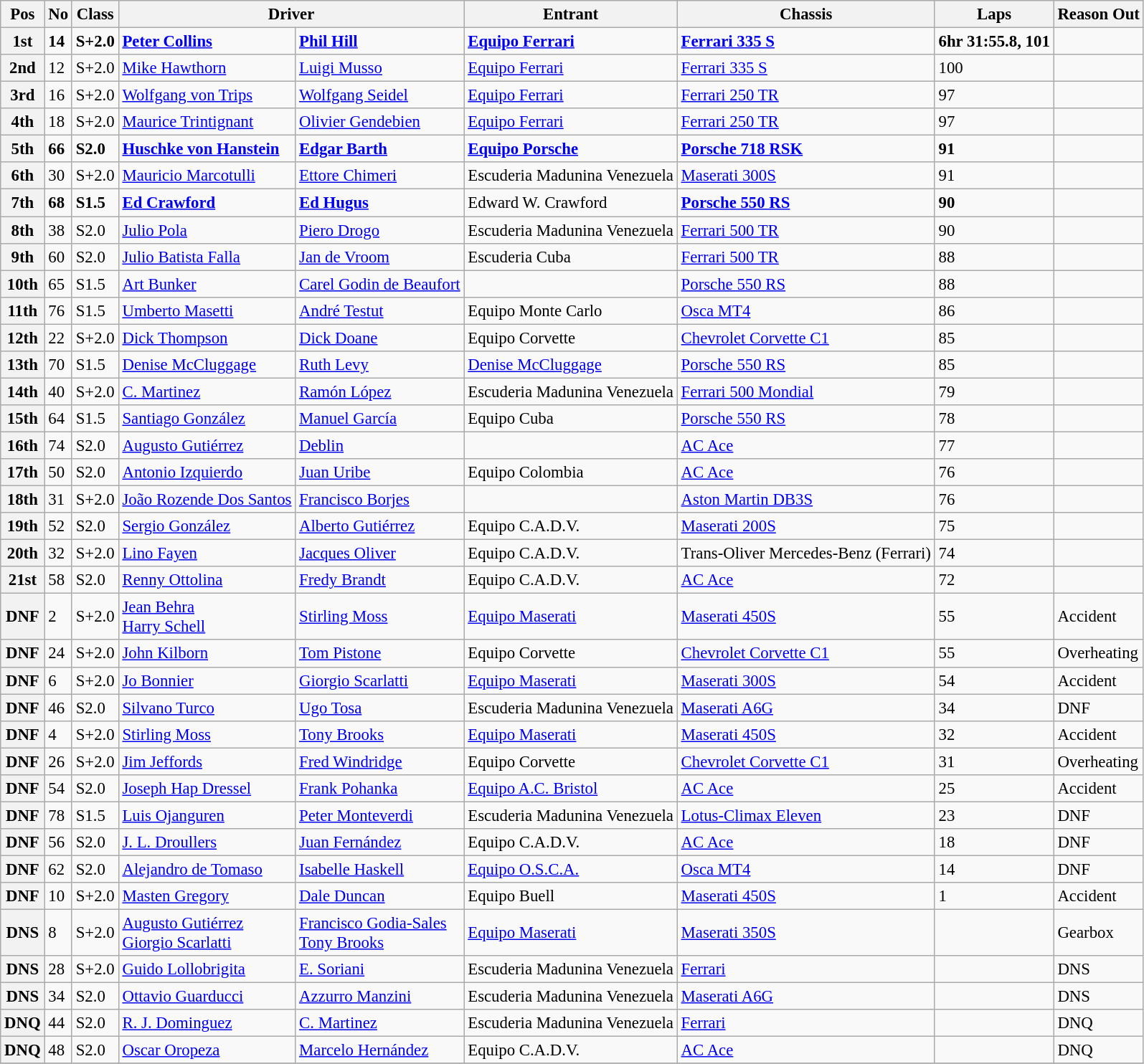<table class="wikitable" style="font-size: 95%;">
<tr>
<th>Pos</th>
<th>No</th>
<th>Class</th>
<th colspan=2>Driver</th>
<th>Entrant</th>
<th>Chassis</th>
<th>Laps</th>
<th>Reason Out</th>
</tr>
<tr>
<th><strong>1st</strong></th>
<td><strong>14</strong></td>
<td><strong>S+2.0</strong></td>
<td> <strong><a href='#'>Peter Collins</a></strong></td>
<td> <strong><a href='#'>Phil Hill</a></strong></td>
<td><strong><a href='#'>Equipo Ferrari</a></strong></td>
<td><strong><a href='#'>Ferrari 335 S</a></strong></td>
<td><strong>6hr 31:55.8, 101</strong></td>
<td></td>
</tr>
<tr>
<th>2nd</th>
<td>12</td>
<td>S+2.0</td>
<td> <a href='#'>Mike Hawthorn</a></td>
<td> <a href='#'>Luigi Musso</a></td>
<td><a href='#'>Equipo Ferrari</a></td>
<td><a href='#'>Ferrari 335 S</a></td>
<td>100</td>
<td></td>
</tr>
<tr>
<th>3rd</th>
<td>16</td>
<td>S+2.0</td>
<td> <a href='#'>Wolfgang von Trips</a></td>
<td> <a href='#'>Wolfgang Seidel</a></td>
<td><a href='#'>Equipo Ferrari</a></td>
<td><a href='#'>Ferrari 250 TR</a></td>
<td>97</td>
<td></td>
</tr>
<tr>
<th>4th</th>
<td>18</td>
<td>S+2.0</td>
<td> <a href='#'>Maurice Trintignant</a></td>
<td> <a href='#'>Olivier Gendebien</a></td>
<td><a href='#'>Equipo Ferrari</a></td>
<td><a href='#'>Ferrari 250 TR</a></td>
<td>97</td>
<td></td>
</tr>
<tr>
<th><strong>5th</strong></th>
<td><strong>66</strong></td>
<td><strong>S2.0</strong></td>
<td> <strong><a href='#'>Huschke von Hanstein</a></strong></td>
<td> <strong><a href='#'>Edgar Barth</a></strong></td>
<td><strong><a href='#'>Equipo Porsche</a></strong></td>
<td><strong><a href='#'>Porsche 718 RSK</a></strong></td>
<td><strong>91</strong></td>
<td></td>
</tr>
<tr>
<th>6th</th>
<td>30</td>
<td>S+2.0</td>
<td> <a href='#'>Mauricio Marcotulli</a></td>
<td> <a href='#'>Ettore Chimeri</a></td>
<td>Escuderia Madunina Venezuela</td>
<td><a href='#'>Maserati 300S</a></td>
<td>91</td>
<td></td>
</tr>
<tr>
<th><strong>7th</strong></th>
<td><strong>68</strong></td>
<td><strong>S1.5</strong></td>
<td> <strong><a href='#'>Ed Crawford</a></strong></td>
<td> <strong><a href='#'>Ed Hugus</a></strong></td>
<td>Edward W. Crawford</td>
<td><strong><a href='#'>Porsche 550 RS</a></strong></td>
<td><strong>90</strong></td>
<td></td>
</tr>
<tr>
<th>8th</th>
<td>38</td>
<td>S2.0</td>
<td> <a href='#'>Julio Pola</a></td>
<td> <a href='#'>Piero Drogo</a></td>
<td>Escuderia Madunina Venezuela</td>
<td><a href='#'>Ferrari 500 TR</a></td>
<td>90</td>
<td></td>
</tr>
<tr>
<th>9th</th>
<td>60</td>
<td>S2.0</td>
<td> <a href='#'>Julio Batista Falla</a></td>
<td> <a href='#'>Jan de Vroom</a></td>
<td>Escuderia Cuba</td>
<td><a href='#'>Ferrari 500 TR</a></td>
<td>88</td>
<td></td>
</tr>
<tr>
<th>10th</th>
<td>65</td>
<td>S1.5</td>
<td> <a href='#'>Art Bunker</a></td>
<td> <a href='#'>Carel Godin de Beaufort</a></td>
<td></td>
<td><a href='#'>Porsche 550 RS</a></td>
<td>88</td>
<td></td>
</tr>
<tr>
<th>11th</th>
<td>76</td>
<td>S1.5</td>
<td> <a href='#'>Umberto Masetti</a></td>
<td> <a href='#'>André Testut</a></td>
<td>Equipo Monte Carlo</td>
<td><a href='#'>Osca MT4</a></td>
<td>86</td>
<td></td>
</tr>
<tr>
<th>12th</th>
<td>22</td>
<td>S+2.0</td>
<td> <a href='#'>Dick Thompson</a></td>
<td> <a href='#'>Dick Doane</a></td>
<td>Equipo Corvette</td>
<td><a href='#'>Chevrolet Corvette C1</a></td>
<td>85</td>
<td></td>
</tr>
<tr>
<th>13th</th>
<td>70</td>
<td>S1.5</td>
<td> <a href='#'>Denise McCluggage</a></td>
<td> <a href='#'>Ruth Levy</a></td>
<td><a href='#'>Denise McCluggage</a></td>
<td><a href='#'>Porsche 550 RS</a></td>
<td>85</td>
<td></td>
</tr>
<tr>
<th>14th</th>
<td>40</td>
<td>S+2.0</td>
<td> <a href='#'>C. Martinez</a></td>
<td> <a href='#'>Ramón López</a></td>
<td>Escuderia Madunina Venezuela</td>
<td><a href='#'>Ferrari 500 Mondial</a></td>
<td>79</td>
<td></td>
</tr>
<tr>
<th>15th</th>
<td>64</td>
<td>S1.5</td>
<td> <a href='#'>Santiago González</a></td>
<td> <a href='#'>Manuel García</a></td>
<td>Equipo Cuba</td>
<td><a href='#'>Porsche 550 RS</a></td>
<td>78</td>
<td></td>
</tr>
<tr>
<th>16th</th>
<td>74</td>
<td>S2.0</td>
<td> <a href='#'>Augusto Gutiérrez</a></td>
<td> <a href='#'>Deblin</a></td>
<td></td>
<td><a href='#'>AC Ace</a></td>
<td>77</td>
<td></td>
</tr>
<tr>
<th>17th</th>
<td>50</td>
<td>S2.0</td>
<td> <a href='#'>Antonio Izquierdo</a></td>
<td> <a href='#'>Juan Uribe</a></td>
<td>Equipo Colombia</td>
<td><a href='#'>AC Ace</a></td>
<td>76</td>
<td></td>
</tr>
<tr>
<th>18th</th>
<td>31</td>
<td>S+2.0</td>
<td> <a href='#'>João Rozende Dos Santos</a></td>
<td> <a href='#'>Francisco Borjes</a></td>
<td></td>
<td><a href='#'>Aston Martin DB3S</a></td>
<td>76</td>
<td></td>
</tr>
<tr>
<th>19th</th>
<td>52</td>
<td>S2.0</td>
<td> <a href='#'>Sergio González</a></td>
<td> <a href='#'>Alberto Gutiérrez</a></td>
<td>Equipo C.A.D.V.</td>
<td><a href='#'>Maserati 200S</a></td>
<td>75</td>
<td></td>
</tr>
<tr>
<th>20th</th>
<td>32</td>
<td>S+2.0</td>
<td> <a href='#'>Lino Fayen</a></td>
<td> <a href='#'>Jacques Oliver</a></td>
<td>Equipo C.A.D.V.</td>
<td>Trans-Oliver Mercedes-Benz (Ferrari)</td>
<td>74</td>
<td></td>
</tr>
<tr>
<th>21st</th>
<td>58</td>
<td>S2.0</td>
<td> <a href='#'>Renny Ottolina</a></td>
<td> <a href='#'>Fredy Brandt</a></td>
<td>Equipo C.A.D.V.</td>
<td><a href='#'>AC Ace</a></td>
<td>72</td>
<td></td>
</tr>
<tr>
<th>DNF</th>
<td>2</td>
<td>S+2.0</td>
<td> <a href='#'>Jean Behra</a><br> <a href='#'>Harry Schell</a></td>
<td> <a href='#'>Stirling Moss</a></td>
<td><a href='#'>Equipo Maserati</a></td>
<td><a href='#'>Maserati 450S</a></td>
<td>55</td>
<td>Accident</td>
</tr>
<tr>
<th>DNF</th>
<td>24</td>
<td>S+2.0</td>
<td> <a href='#'>John Kilborn</a></td>
<td> <a href='#'>Tom Pistone</a></td>
<td>Equipo Corvette</td>
<td><a href='#'>Chevrolet Corvette C1</a></td>
<td>55</td>
<td>Overheating</td>
</tr>
<tr>
<th>DNF</th>
<td>6</td>
<td>S+2.0</td>
<td> <a href='#'>Jo Bonnier</a></td>
<td> <a href='#'>Giorgio Scarlatti</a></td>
<td><a href='#'>Equipo Maserati</a></td>
<td><a href='#'>Maserati 300S</a></td>
<td>54</td>
<td>Accident</td>
</tr>
<tr>
<th>DNF</th>
<td>46</td>
<td>S2.0</td>
<td> <a href='#'>Silvano Turco</a></td>
<td> <a href='#'>Ugo Tosa</a></td>
<td>Escuderia Madunina Venezuela</td>
<td><a href='#'>Maserati A6G</a></td>
<td>34</td>
<td>DNF</td>
</tr>
<tr>
<th>DNF</th>
<td>4</td>
<td>S+2.0</td>
<td> <a href='#'>Stirling Moss</a></td>
<td> <a href='#'>Tony Brooks</a></td>
<td><a href='#'>Equipo Maserati</a></td>
<td><a href='#'>Maserati 450S</a></td>
<td>32</td>
<td>Accident</td>
</tr>
<tr>
<th>DNF</th>
<td>26</td>
<td>S+2.0</td>
<td> <a href='#'>Jim Jeffords</a></td>
<td> <a href='#'>Fred Windridge</a></td>
<td>Equipo Corvette</td>
<td><a href='#'>Chevrolet Corvette C1</a></td>
<td>31</td>
<td>Overheating</td>
</tr>
<tr>
<th>DNF</th>
<td>54</td>
<td>S2.0</td>
<td> <a href='#'>Joseph Hap Dressel</a></td>
<td> <a href='#'>Frank Pohanka</a></td>
<td><a href='#'>Equipo A.C. Bristol</a></td>
<td><a href='#'>AC Ace</a></td>
<td>25</td>
<td>Accident</td>
</tr>
<tr>
<th>DNF</th>
<td>78</td>
<td>S1.5</td>
<td> <a href='#'>Luis Ojanguren</a></td>
<td> <a href='#'>Peter Monteverdi</a></td>
<td>Escuderia Madunina Venezuela</td>
<td><a href='#'>Lotus-Climax Eleven</a></td>
<td>23</td>
<td>DNF</td>
</tr>
<tr>
<th>DNF</th>
<td>56</td>
<td>S2.0</td>
<td> <a href='#'>J. L. Droullers</a></td>
<td> <a href='#'>Juan Fernández</a></td>
<td>Equipo C.A.D.V.</td>
<td><a href='#'>AC Ace</a></td>
<td>18</td>
<td>DNF</td>
</tr>
<tr>
<th>DNF</th>
<td>62</td>
<td>S2.0</td>
<td> <a href='#'>Alejandro de Tomaso</a></td>
<td> <a href='#'>Isabelle Haskell</a></td>
<td><a href='#'>Equipo O.S.C.A.</a></td>
<td><a href='#'>Osca MT4</a></td>
<td>14</td>
<td>DNF</td>
</tr>
<tr>
<th>DNF</th>
<td>10</td>
<td>S+2.0</td>
<td> <a href='#'>Masten Gregory</a></td>
<td> <a href='#'>Dale Duncan</a></td>
<td>Equipo Buell</td>
<td><a href='#'>Maserati 450S</a></td>
<td>1</td>
<td>Accident</td>
</tr>
<tr>
<th>DNS</th>
<td>8</td>
<td>S+2.0</td>
<td> <a href='#'>Augusto Gutiérrez</a><br> <a href='#'>Giorgio Scarlatti</a></td>
<td> <a href='#'>Francisco Godia-Sales</a><br> <a href='#'>Tony Brooks</a></td>
<td><a href='#'>Equipo Maserati</a></td>
<td><a href='#'>Maserati 350S</a></td>
<td></td>
<td>Gearbox</td>
</tr>
<tr>
<th>DNS</th>
<td>28</td>
<td>S+2.0</td>
<td> <a href='#'>Guido Lollobrigita</a></td>
<td> <a href='#'>E. Soriani</a></td>
<td>Escuderia Madunina Venezuela</td>
<td><a href='#'>Ferrari</a></td>
<td></td>
<td>DNS</td>
</tr>
<tr>
<th>DNS</th>
<td>34</td>
<td>S2.0</td>
<td> <a href='#'>Ottavio Guarducci</a></td>
<td> <a href='#'>Azzurro Manzini</a></td>
<td>Escuderia Madunina Venezuela</td>
<td><a href='#'>Maserati A6G</a></td>
<td></td>
<td>DNS</td>
</tr>
<tr>
<th>DNQ</th>
<td>44</td>
<td>S2.0</td>
<td> <a href='#'>R. J. Dominguez</a></td>
<td> <a href='#'>C. Martinez</a></td>
<td>Escuderia Madunina Venezuela</td>
<td><a href='#'>Ferrari</a></td>
<td></td>
<td>DNQ</td>
</tr>
<tr>
<th>DNQ</th>
<td>48</td>
<td>S2.0</td>
<td> <a href='#'>Oscar Oropeza</a></td>
<td> <a href='#'>Marcelo Hernández</a></td>
<td>Equipo C.A.D.V.</td>
<td><a href='#'>AC Ace</a></td>
<td></td>
<td>DNQ</td>
</tr>
<tr>
</tr>
</table>
